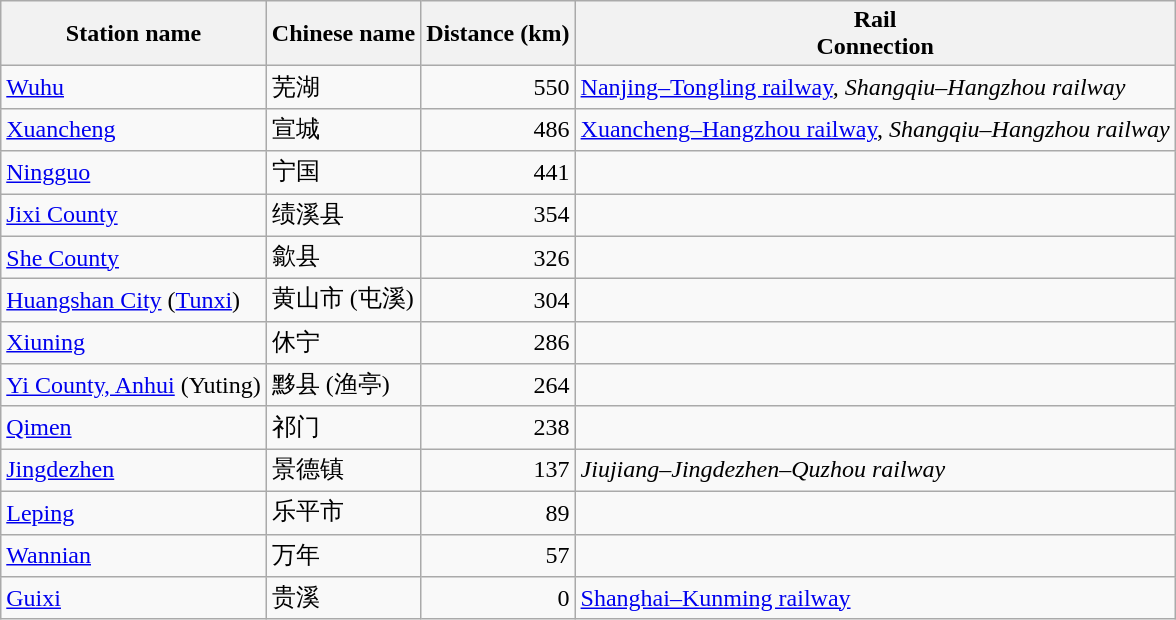<table class="wikitable">
<tr>
<th>Station name</th>
<th>Chinese name</th>
<th>Distance (km)</th>
<th>Rail<br>Connection</th>
</tr>
<tr>
<td><a href='#'>Wuhu</a></td>
<td>芜湖</td>
<td align="right">550</td>
<td><a href='#'>Nanjing–Tongling railway</a>, <em>Shangqiu–Hangzhou railway</em></td>
</tr>
<tr>
<td><a href='#'>Xuancheng</a></td>
<td>宣城</td>
<td align="right">486</td>
<td><a href='#'>Xuancheng–Hangzhou railway</a>, <em>Shangqiu–Hangzhou railway</em></td>
</tr>
<tr>
<td><a href='#'>Ningguo</a></td>
<td>宁国</td>
<td align="right">441</td>
<td></td>
</tr>
<tr>
<td><a href='#'>Jixi County</a></td>
<td>绩溪县</td>
<td align="right">354</td>
<td></td>
</tr>
<tr>
<td><a href='#'>She County</a></td>
<td>歙县</td>
<td align="right">326</td>
<td></td>
</tr>
<tr>
<td><a href='#'>Huangshan City</a> (<a href='#'>Tunxi</a>)</td>
<td>黄山市 (屯溪)</td>
<td align="right">304</td>
<td></td>
</tr>
<tr>
<td><a href='#'>Xiuning</a></td>
<td>休宁</td>
<td align="right">286</td>
<td></td>
</tr>
<tr>
<td><a href='#'>Yi County, Anhui</a> (Yuting)</td>
<td>黟县 (渔亭)</td>
<td align="right">264</td>
<td></td>
</tr>
<tr>
<td><a href='#'>Qimen</a></td>
<td>祁门</td>
<td align="right">238</td>
<td></td>
</tr>
<tr>
<td><a href='#'>Jingdezhen</a></td>
<td>景德镇</td>
<td align="right">137</td>
<td><em>Jiujiang–Jingdezhen–Quzhou railway</em></td>
</tr>
<tr>
<td><a href='#'>Leping</a></td>
<td>乐平市</td>
<td align="right">89</td>
<td></td>
</tr>
<tr>
<td><a href='#'>Wannian</a></td>
<td>万年</td>
<td align="right">57</td>
<td></td>
</tr>
<tr>
<td><a href='#'>Guixi</a></td>
<td>贵溪</td>
<td align="right">0</td>
<td><a href='#'>Shanghai–Kunming railway</a></td>
</tr>
</table>
